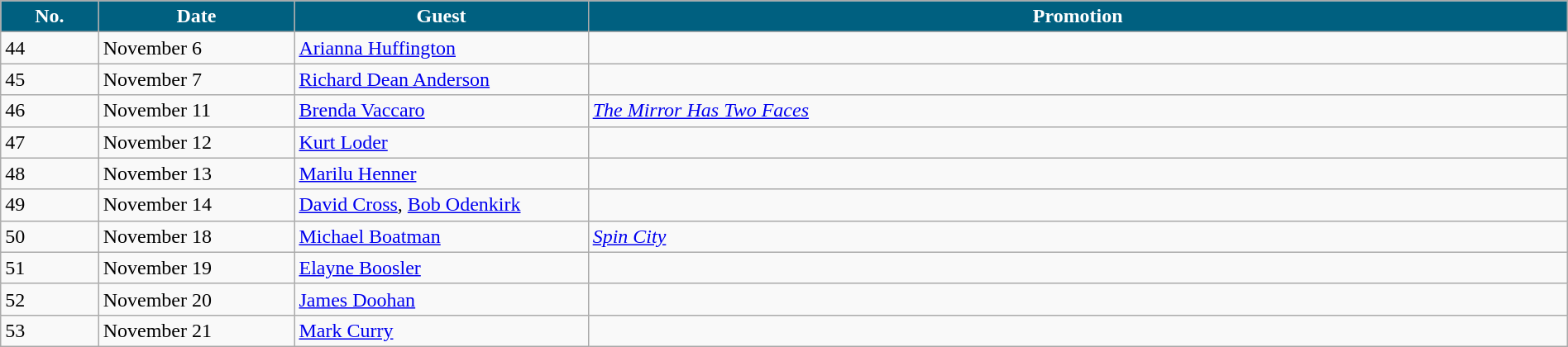<table class="wikitable" width="100%">
<tr>
<th width="5%" style="background:#006080; color:#FFFFFF"><abbr>No.</abbr></th>
<th width="10%" style="background:#006080; color:#FFFFFF">Date</th>
<th width="15%" style="background:#006080; color:#FFFFFF">Guest</th>
<th width="50%" style="background:#006080; color:#FFFFFF">Promotion</th>
</tr>
<tr>
<td>44</td>
<td>November 6</td>
<td><a href='#'>Arianna Huffington</a></td>
<td></td>
</tr>
<tr>
<td>45</td>
<td>November 7</td>
<td><a href='#'>Richard Dean Anderson</a></td>
<td></td>
</tr>
<tr>
<td>46</td>
<td>November 11</td>
<td><a href='#'>Brenda Vaccaro</a></td>
<td><em><a href='#'>The Mirror Has Two Faces</a></em></td>
</tr>
<tr>
<td>47</td>
<td>November 12</td>
<td><a href='#'>Kurt Loder</a></td>
<td></td>
</tr>
<tr>
<td>48</td>
<td>November 13</td>
<td><a href='#'>Marilu Henner</a></td>
<td></td>
</tr>
<tr>
<td>49</td>
<td>November 14</td>
<td><a href='#'>David Cross</a>, <a href='#'>Bob Odenkirk</a></td>
<td></td>
</tr>
<tr>
<td>50</td>
<td>November 18</td>
<td><a href='#'>Michael Boatman</a></td>
<td><em><a href='#'>Spin City</a></em></td>
</tr>
<tr>
<td>51</td>
<td>November 19</td>
<td><a href='#'>Elayne Boosler</a></td>
<td></td>
</tr>
<tr>
<td>52</td>
<td>November 20</td>
<td><a href='#'>James Doohan</a></td>
<td></td>
</tr>
<tr>
<td>53</td>
<td>November 21</td>
<td><a href='#'>Mark Curry</a></td>
<td></td>
</tr>
</table>
